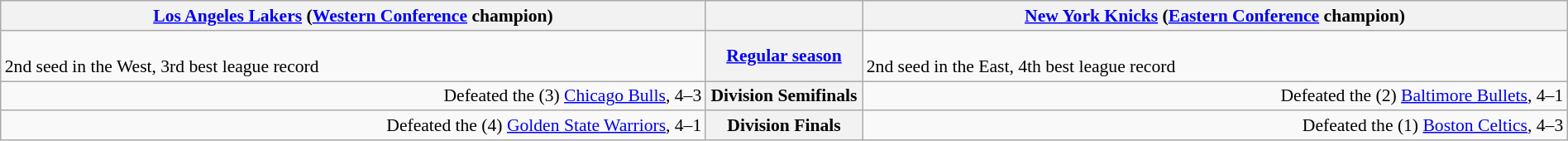<table style="width:100%; font-size:90%" class="wikitable">
<tr valign=top>
<th colspan="2" style="width:45%;"><a href='#'>Los Angeles Lakers</a> (<a href='#'>Western Conference</a> champion)</th>
<th></th>
<th colspan="2" style="width:45%;"><a href='#'>New York Knicks</a> (<a href='#'>Eastern Conference</a> champion)</th>
</tr>
<tr>
<td align=left><br>2nd seed in the West, 3rd best league record</td>
<th colspan=2><a href='#'>Regular season</a></th>
<td><br>2nd seed in the East, 4th best league record</td>
</tr>
<tr>
<td align=right>Defeated the (3) <a href='#'>Chicago Bulls</a>, 4–3</td>
<th colspan=2>Division Semifinals</th>
<td align=right>Defeated the (2) <a href='#'>Baltimore Bullets</a>, 4–1</td>
</tr>
<tr>
<td align=right>Defeated the (4) <a href='#'>Golden State Warriors</a>, 4–1</td>
<th colspan=2>Division Finals</th>
<td align=right>Defeated the (1) <a href='#'>Boston Celtics</a>, 4–3</td>
</tr>
</table>
